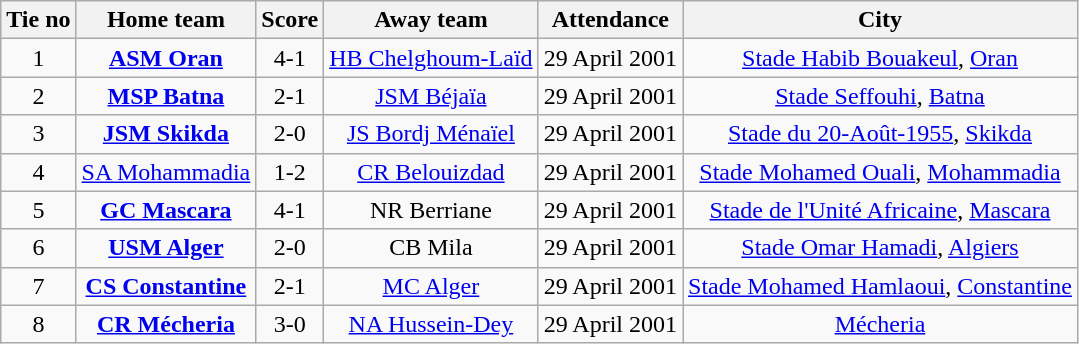<table class="wikitable" style="text-align:center">
<tr>
<th>Tie no</th>
<th>Home team</th>
<th>Score</th>
<th>Away team</th>
<th>Attendance</th>
<th>City</th>
</tr>
<tr>
<td>1</td>
<td><strong><a href='#'>ASM Oran</a></strong></td>
<td>4-1</td>
<td><a href='#'>HB Chelghoum-Laïd</a></td>
<td>29 April 2001</td>
<td><a href='#'>Stade Habib Bouakeul</a>, <a href='#'>Oran</a></td>
</tr>
<tr>
<td>2</td>
<td><strong><a href='#'>MSP Batna</a></strong></td>
<td>2-1</td>
<td><a href='#'>JSM Béjaïa</a></td>
<td>29 April 2001</td>
<td><a href='#'>Stade Seffouhi</a>, <a href='#'>Batna</a></td>
</tr>
<tr>
<td>3</td>
<td><strong><a href='#'>JSM Skikda</a></strong></td>
<td>2-0</td>
<td><a href='#'>JS Bordj Ménaïel</a></td>
<td>29 April 2001</td>
<td><a href='#'>Stade du 20-Août-1955</a>, <a href='#'>Skikda</a></td>
</tr>
<tr>
<td>4</td>
<td><a href='#'>SA Mohammadia</a></td>
<td>1-2</td>
<td><a href='#'>CR Belouizdad</a></td>
<td>29 April 2001</td>
<td><a href='#'>Stade Mohamed Ouali</a>, <a href='#'>Mohammadia</a></td>
</tr>
<tr>
<td>5</td>
<td><strong><a href='#'>GC Mascara</a></strong></td>
<td>4-1</td>
<td>NR Berriane</td>
<td>29 April 2001</td>
<td><a href='#'>Stade de l'Unité Africaine</a>, <a href='#'>Mascara</a></td>
</tr>
<tr>
<td>6</td>
<td><strong><a href='#'>USM Alger</a></strong></td>
<td>2-0</td>
<td>CB Mila</td>
<td>29 April 2001</td>
<td><a href='#'>Stade Omar Hamadi</a>, <a href='#'>Algiers</a></td>
</tr>
<tr>
<td>7</td>
<td><strong><a href='#'>CS Constantine</a></strong></td>
<td>2-1</td>
<td><a href='#'>MC Alger</a></td>
<td>29 April 2001</td>
<td><a href='#'>Stade Mohamed Hamlaoui</a>, <a href='#'>Constantine</a></td>
</tr>
<tr>
<td>8</td>
<td><strong><a href='#'>CR Mécheria</a></strong></td>
<td>3-0</td>
<td><a href='#'>NA Hussein-Dey</a></td>
<td>29 April 2001</td>
<td><a href='#'>Mécheria</a></td>
</tr>
</table>
